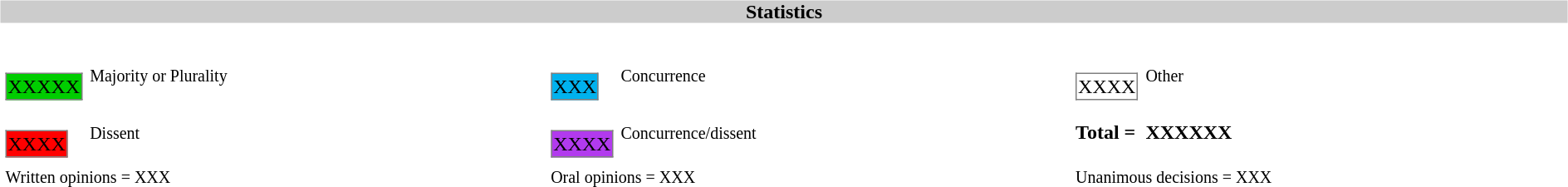<table width=100%>
<tr>
<td><br><table width=100% align=center cellpadding=0 cellspacing=0>
<tr>
<th bgcolor=#CCCCCC>Statistics</th>
</tr>
<tr>
<td><br><table width=100% cellpadding="2" cellspacing="2" border="0"width=25px>
<tr>
<td><br><table border="1" style="border-collapse:collapse;">
<tr>
<td align=center bgcolor=#00CD00 width=25px>XXXXX</td>
</tr>
</table>
</td>
<td><small>Majority or Plurality</small></td>
<td width=25px><br><table border="1" style="border-collapse:collapse;">
<tr>
<td align=center width=25px bgcolor=#00B2EE>XXX</td>
</tr>
</table>
</td>
<td><small>Concurrence</small></td>
<td width=25px><br><table border="1" style="border-collapse:collapse;">
<tr>
<td align=center width=25px bgcolor=white>XXXX</td>
</tr>
</table>
</td>
<td><small>Other</small></td>
</tr>
<tr>
<td width=25px><br><table border="1" style="border-collapse:collapse;">
<tr>
<td align=center width=25px bgcolor=red>XXXX</td>
</tr>
</table>
</td>
<td><small>Dissent</small></td>
<td width=25px><br><table border="1" style="border-collapse:collapse;">
<tr>
<td align=center width=25px bgcolor=#B23AEE>XXXX</td>
</tr>
</table>
</td>
<td><small>Concurrence/dissent</small></td>
<td white-space: nowrap><strong>Total = </strong></td>
<td><strong>XXXXXX</strong></td>
</tr>
<tr>
<td colspan=2><small>Written opinions = XXX</small></td>
<td colspan=2><small>Oral opinions = XXX</small></td>
<td colspan=2><small> Unanimous decisions = XXX</small></td>
</tr>
</table>
</td>
</tr>
</table>
</td>
</tr>
</table>
